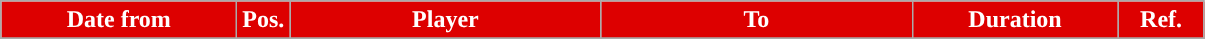<table class="wikitable" style="text-align:center;">
<tr>
<th style="background:#DD0000; color:#FFFFFF; width:150px;">Date from</th>
<th style="background:#DD0000; color:#FFFFFF; width:20px;">Pos.</th>
<th style="background:#DD0000; color:#FFFFFF; width:200px;">Player</th>
<th style="background:#DD0000; color:#FFFFFF; width:200px;">To</th>
<th style="background:#DD0000; color:#FFFFFF; width:130px;">Duration</th>
<th style="background:#DD0000; color:#FFFFFF; width:50px;">Ref.</th>
</tr>
<tr>
</tr>
</table>
